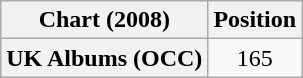<table class="wikitable plainrowheaders">
<tr>
<th>Chart (2008)</th>
<th>Position</th>
</tr>
<tr>
<th scope="row">UK Albums (OCC)</th>
<td style="text-align:center;">165</td>
</tr>
</table>
